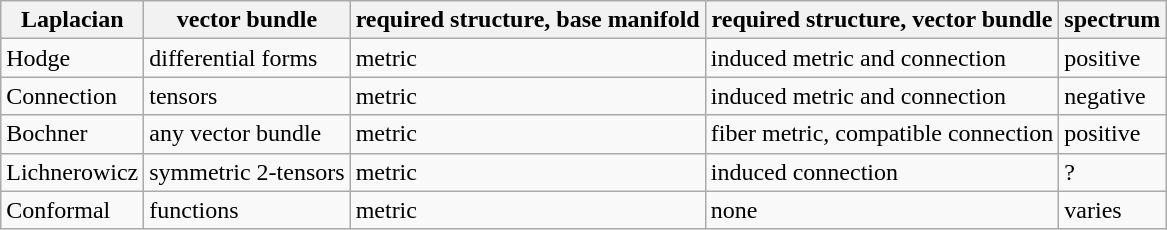<table class="wikitable">
<tr>
<th>Laplacian</th>
<th>vector bundle</th>
<th>required structure, base manifold</th>
<th>required structure, vector bundle</th>
<th>spectrum</th>
</tr>
<tr>
<td>Hodge</td>
<td>differential forms</td>
<td>metric</td>
<td>induced metric and connection</td>
<td>positive</td>
</tr>
<tr>
<td>Connection</td>
<td>tensors</td>
<td>metric</td>
<td>induced metric and connection</td>
<td>negative</td>
</tr>
<tr>
<td>Bochner</td>
<td>any vector bundle</td>
<td>metric</td>
<td>fiber metric, compatible connection</td>
<td>positive</td>
</tr>
<tr>
<td>Lichnerowicz</td>
<td>symmetric 2-tensors</td>
<td>metric</td>
<td>induced connection</td>
<td>?</td>
</tr>
<tr>
<td>Conformal</td>
<td>functions</td>
<td>metric</td>
<td>none</td>
<td>varies</td>
</tr>
</table>
